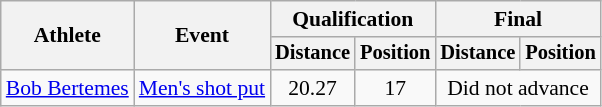<table class=wikitable style="font-size:90%">
<tr>
<th rowspan="2">Athlete</th>
<th rowspan="2">Event</th>
<th colspan="2">Qualification</th>
<th colspan="2">Final</th>
</tr>
<tr style="font-size:95%">
<th>Distance</th>
<th>Position</th>
<th>Distance</th>
<th>Position</th>
</tr>
<tr align=center>
<td align=left><a href='#'>Bob Bertemes</a></td>
<td align=left><a href='#'>Men's shot put</a></td>
<td>20.27</td>
<td>17</td>
<td colspan="2">Did not advance</td>
</tr>
</table>
